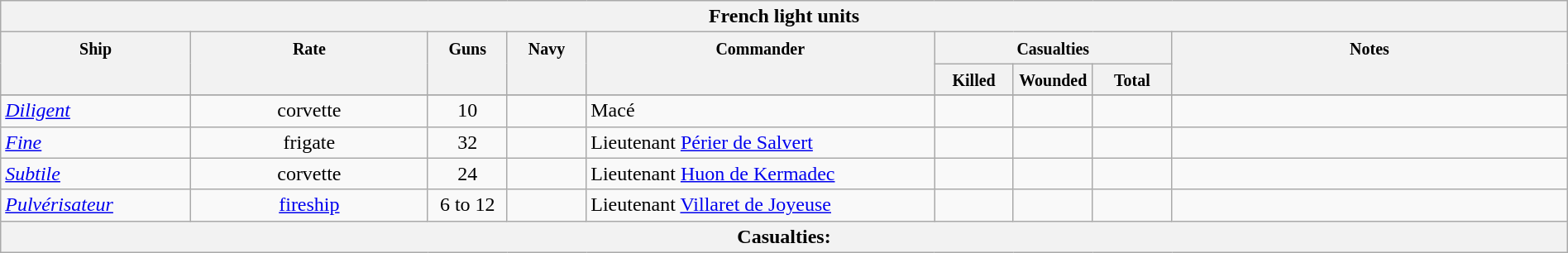<table class="wikitable" border="1" style="width:100%;">
<tr style="vertical-align:top;">
<th colspan="11" bgcolor="white">French light units </th>
</tr>
<tr valign="top"|- style="vertical-align:top;">
<th width=12%; align= center rowspan=2><small> Ship </small></th>
<th width=15%; align= center rowspan=2><small> Rate </small></th>
<th width=5%; align= center rowspan=2><small> Guns </small></th>
<th width=5%; align= center rowspan=2><small> Navy </small></th>
<th width=22%; align= center rowspan=2><small> Commander </small></th>
<th width=15%; align= center colspan=3><small>Casualties</small></th>
<th width=25%; align= center rowspan=2><small>Notes</small></th>
</tr>
<tr style="vertical-align:top;">
<th width=5%; align= center><small> Killed </small></th>
<th width=5%; align= center><small> Wounded </small></th>
<th width=5%; align= center><small> Total</small></th>
</tr>
<tr style="vertical-align:top;">
</tr>
<tr style="vertical-align:top;">
<td align= left><a href='#'><em>Diligent</em></a></td>
<td align= center>corvette</td>
<td align= center>10</td>
<td align= center></td>
<td align= left>Macé</td>
<td align= right></td>
<td align= right></td>
<td align= right></td>
<td align= left></td>
</tr>
<tr style="vertical-align:top;">
<td align= left><a href='#'><em>Fine</em></a></td>
<td align= center>frigate</td>
<td align= center>32</td>
<td align= center></td>
<td align= left>Lieutenant <a href='#'>Périer de Salvert</a></td>
<td align= right></td>
<td align= right></td>
<td align= right></td>
<td align= left></td>
</tr>
<tr style="vertical-align:top;">
<td align= left><a href='#'><em>Subtile</em></a></td>
<td align= center>corvette</td>
<td align= center>24</td>
<td align= center></td>
<td align= left>Lieutenant <a href='#'>Huon de Kermadec</a></td>
<td align= right></td>
<td align= right></td>
<td align= right></td>
<td align= left></td>
</tr>
<tr style="vertical-align:top;">
<td align= left><a href='#'><em>Pulvérisateur</em></a></td>
<td align= center><a href='#'>fireship</a></td>
<td align= center>6 to 12</td>
<td align= center></td>
<td align= left>Lieutenant <a href='#'>Villaret de Joyeuse</a> </td>
<td align= right></td>
<td align= right></td>
<td align= right></td>
<td align= left></td>
</tr>
<tr style="vertical-align:top;">
<th colspan="11" bgcolor="white">Casualties:</th>
</tr>
</table>
